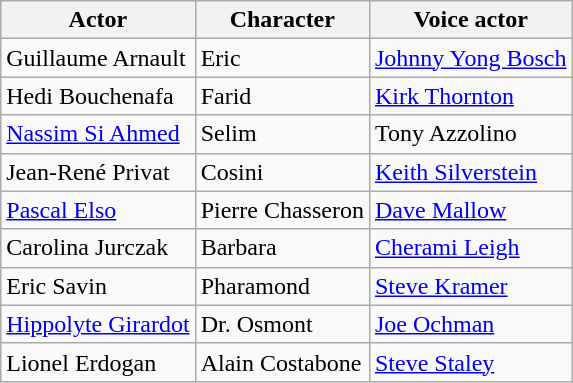<table class="wikitable">
<tr>
<th>Actor</th>
<th>Character</th>
<th>Voice actor</th>
</tr>
<tr>
<td>Guillaume Arnault</td>
<td>Eric</td>
<td><a href='#'>Johnny Yong Bosch</a></td>
</tr>
<tr>
<td>Hedi Bouchenafa</td>
<td>Farid</td>
<td><a href='#'>Kirk Thornton</a></td>
</tr>
<tr>
<td><a href='#'>Nassim Si Ahmed</a></td>
<td>Selim</td>
<td>Tony Azzolino</td>
</tr>
<tr>
<td>Jean-René Privat</td>
<td>Cosini</td>
<td><a href='#'>Keith Silverstein</a></td>
</tr>
<tr>
<td><a href='#'>Pascal Elso</a></td>
<td>Pierre Chasseron</td>
<td><a href='#'>Dave Mallow</a></td>
</tr>
<tr>
<td>Carolina Jurczak</td>
<td>Barbara</td>
<td><a href='#'>Cherami Leigh</a></td>
</tr>
<tr>
<td>Eric Savin</td>
<td>Pharamond</td>
<td><a href='#'>Steve Kramer</a></td>
</tr>
<tr>
<td><a href='#'>Hippolyte Girardot</a></td>
<td>Dr. Osmont</td>
<td><a href='#'>Joe Ochman</a></td>
</tr>
<tr>
<td>Lionel Erdogan</td>
<td>Alain Costabone</td>
<td><a href='#'>Steve Staley</a></td>
</tr>
</table>
